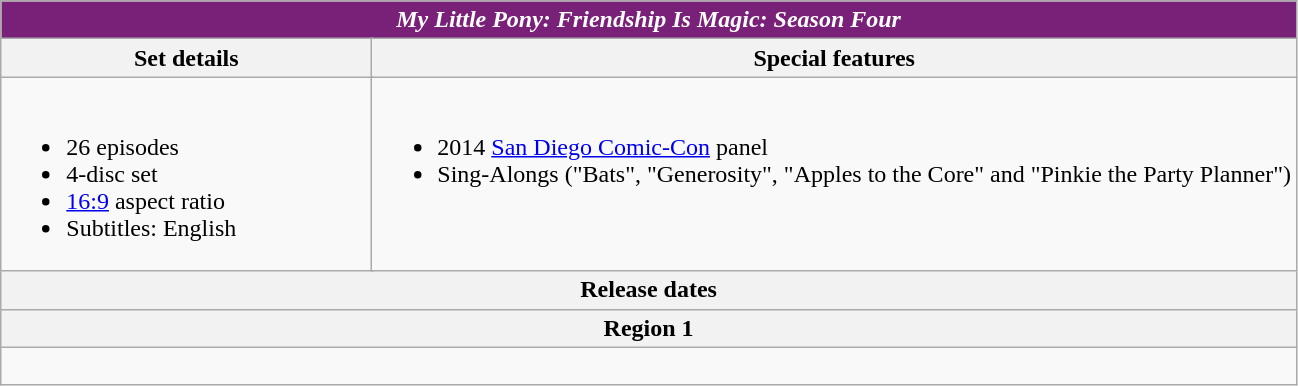<table class="wikitable">
<tr style="background-color: #792079; color: white;">
<td align="center" scope="col" colspan="8"><strong><em>My Little Pony: Friendship Is Magic: Season Four</em></strong></td>
</tr>
<tr>
<th scope="col" colspan="4" style="text-align: center; width: 15em;"><strong>Set details</strong></th>
<th scope="col" colspan="4" style="text-align: center;"><strong>Special features</strong></th>
</tr>
<tr valign="top">
<td colspan="4"><br><ul><li>26 episodes</li><li>4-disc set</li><li><a href='#'>16:9</a> aspect ratio</li><li>Subtitles: English</li></ul></td>
<td colspan="4"><br><ul><li>2014 <a href='#'>San Diego Comic-Con</a> panel</li><li>Sing-Alongs ("Bats", "Generosity", "Apples to the Core" and "Pinkie the Party Planner")</li></ul></td>
</tr>
<tr>
<th scope="col" colspan="8" style="text-align: center;"><strong>Release dates</strong></th>
</tr>
<tr>
<th scope="col" colspan="8" style="text-align: center;">Region 1<br></th>
</tr>
<tr>
<td scope="col" colspan="8" style="text-align: center;"><br></td>
</tr>
</table>
